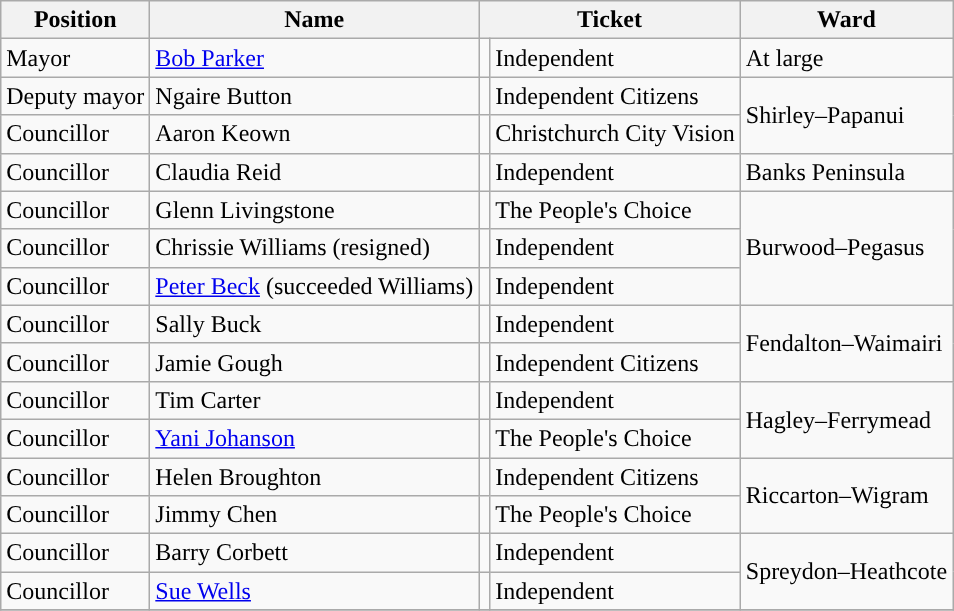<table class="wikitable" border="1">
<tr>
<th>Position</th>
<th>Name</th>
<th Colspan=2>Ticket</th>
<th>Ward</th>
</tr>
<tr>
<td>Mayor</td>
<td><a href='#'>Bob Parker</a></td>
<td></td>
<td>Independent</td>
<td>At large</td>
</tr>
<tr>
<td>Deputy mayor</td>
<td>Ngaire Button</td>
<td></td>
<td>Independent Citizens</td>
<td rowspan=2>Shirley–Papanui</td>
</tr>
<tr>
<td>Councillor</td>
<td>Aaron Keown</td>
<td></td>
<td>Christchurch City Vision</td>
</tr>
<tr>
<td>Councillor</td>
<td>Claudia Reid</td>
<td></td>
<td>Independent</td>
<td>Banks Peninsula</td>
</tr>
<tr>
<td>Councillor</td>
<td>Glenn Livingstone</td>
<td></td>
<td>The People's Choice</td>
<td rowspan=3>Burwood–Pegasus</td>
</tr>
<tr>
<td>Councillor</td>
<td>Chrissie Williams (resigned)</td>
<td></td>
<td>Independent</td>
</tr>
<tr>
<td>Councillor</td>
<td><a href='#'>Peter Beck</a> (succeeded Williams)</td>
<td></td>
<td>Independent</td>
</tr>
<tr>
<td>Councillor</td>
<td>Sally Buck</td>
<td></td>
<td>Independent</td>
<td rowspan=2>Fendalton–Waimairi</td>
</tr>
<tr>
<td>Councillor</td>
<td>Jamie Gough</td>
<td></td>
<td>Independent Citizens</td>
</tr>
<tr>
<td>Councillor</td>
<td>Tim Carter</td>
<td></td>
<td>Independent</td>
<td rowspan=2>Hagley–Ferrymead</td>
</tr>
<tr>
<td>Councillor</td>
<td><a href='#'>Yani Johanson</a></td>
<td></td>
<td>The People's Choice</td>
</tr>
<tr>
<td>Councillor</td>
<td>Helen Broughton</td>
<td></td>
<td>Independent Citizens</td>
<td rowspan=2>Riccarton–Wigram</td>
</tr>
<tr>
<td>Councillor</td>
<td>Jimmy Chen</td>
<td></td>
<td>The People's Choice</td>
</tr>
<tr>
<td>Councillor</td>
<td>Barry Corbett</td>
<td></td>
<td>Independent</td>
<td rowspan=2>Spreydon–Heathcote</td>
</tr>
<tr>
<td>Councillor</td>
<td><a href='#'>Sue Wells</a></td>
<td></td>
<td>Independent</td>
</tr>
<tr>
</tr>
</table>
